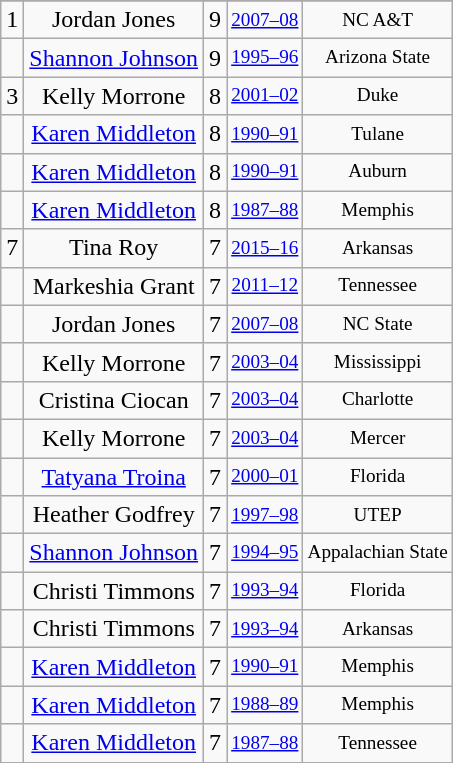<table class="wikitable sortable" style="text-align: center">
<tr>
</tr>
<tr>
<td>1</td>
<td>Jordan Jones</td>
<td>9</td>
<td style="font-size:80%;"><a href='#'>2007–08</a></td>
<td style="font-size:80%;">NC A&T</td>
</tr>
<tr>
<td></td>
<td><a href='#'>Shannon Johnson</a></td>
<td>9</td>
<td style="font-size:80%;"><a href='#'>1995–96</a></td>
<td style="font-size:80%;">Arizona State</td>
</tr>
<tr>
<td>3</td>
<td>Kelly Morrone</td>
<td>8</td>
<td style="font-size:80%;"><a href='#'>2001–02</a></td>
<td style="font-size:80%;">Duke</td>
</tr>
<tr>
<td></td>
<td><a href='#'>Karen Middleton</a></td>
<td>8</td>
<td style="font-size:80%;"><a href='#'>1990–91</a></td>
<td style="font-size:80%;">Tulane</td>
</tr>
<tr>
<td></td>
<td><a href='#'>Karen Middleton</a></td>
<td>8</td>
<td style="font-size:80%;"><a href='#'>1990–91</a></td>
<td style="font-size:80%;">Auburn</td>
</tr>
<tr>
<td></td>
<td><a href='#'>Karen Middleton</a></td>
<td>8</td>
<td style="font-size:80%;"><a href='#'>1987–88</a></td>
<td style="font-size:80%;">Memphis</td>
</tr>
<tr>
<td>7</td>
<td>Tina Roy</td>
<td>7</td>
<td style="font-size:80%;"><a href='#'>2015–16</a></td>
<td style="font-size:80%;">Arkansas</td>
</tr>
<tr>
<td></td>
<td>Markeshia Grant</td>
<td>7</td>
<td style="font-size:80%;"><a href='#'>2011–12</a></td>
<td style="font-size:80%;">Tennessee</td>
</tr>
<tr>
<td></td>
<td>Jordan Jones</td>
<td>7</td>
<td style="font-size:80%;"><a href='#'>2007–08</a></td>
<td style="font-size:80%;">NC State</td>
</tr>
<tr>
<td></td>
<td>Kelly Morrone</td>
<td>7</td>
<td style="font-size:80%;"><a href='#'>2003–04</a></td>
<td style="font-size:80%;">Mississippi</td>
</tr>
<tr>
<td></td>
<td>Cristina Ciocan</td>
<td>7</td>
<td style="font-size:80%;"><a href='#'>2003–04</a></td>
<td style="font-size:80%;">Charlotte</td>
</tr>
<tr>
<td></td>
<td>Kelly Morrone</td>
<td>7</td>
<td style="font-size:80%;"><a href='#'>2003–04</a></td>
<td style="font-size:80%;">Mercer</td>
</tr>
<tr>
<td></td>
<td><a href='#'>Tatyana Troina</a></td>
<td>7</td>
<td style="font-size:80%;"><a href='#'>2000–01</a></td>
<td style="font-size:80%;">Florida</td>
</tr>
<tr>
<td></td>
<td>Heather Godfrey</td>
<td>7</td>
<td style="font-size:80%;"><a href='#'>1997–98</a></td>
<td style="font-size:80%;">UTEP</td>
</tr>
<tr>
<td></td>
<td><a href='#'>Shannon Johnson</a></td>
<td>7</td>
<td style="font-size:80%;"><a href='#'>1994–95</a></td>
<td style="font-size:80%;">Appalachian State</td>
</tr>
<tr>
<td></td>
<td>Christi Timmons</td>
<td>7</td>
<td style="font-size:80%;"><a href='#'>1993–94</a></td>
<td style="font-size:80%;">Florida</td>
</tr>
<tr>
<td></td>
<td>Christi Timmons</td>
<td>7</td>
<td style="font-size:80%;"><a href='#'>1993–94</a></td>
<td style="font-size:80%;">Arkansas</td>
</tr>
<tr>
<td></td>
<td><a href='#'>Karen Middleton</a></td>
<td>7</td>
<td style="font-size:80%;"><a href='#'>1990–91</a></td>
<td style="font-size:80%;">Memphis</td>
</tr>
<tr>
<td></td>
<td><a href='#'>Karen Middleton</a></td>
<td>7</td>
<td style="font-size:80%;"><a href='#'>1988–89</a></td>
<td style="font-size:80%;">Memphis</td>
</tr>
<tr>
<td></td>
<td><a href='#'>Karen Middleton</a></td>
<td>7</td>
<td style="font-size:80%;"><a href='#'>1987–88</a></td>
<td style="font-size:80%;">Tennessee</td>
</tr>
</table>
